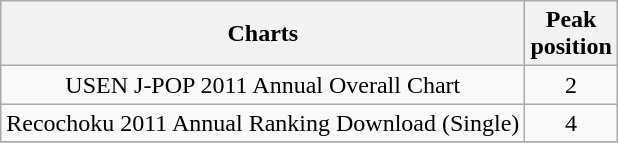<table class="wikitable sortable plainrowheaders" style="text-align:center">
<tr>
<th scope="col">Charts</th>
<th scope="col">Peak<br>position</th>
</tr>
<tr>
<td>USEN J-POP 2011 Annual Overall Chart</td>
<td>2</td>
</tr>
<tr>
<td>Recochoku 2011 Annual Ranking Download (Single)</td>
<td>4</td>
</tr>
<tr>
</tr>
</table>
